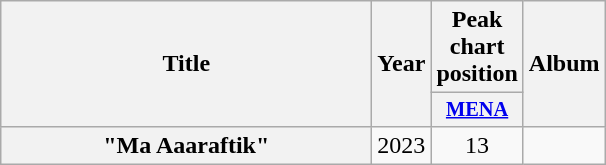<table class="wikitable plainrowheaders" style="text-align:center;">
<tr>
<th scope="col" rowspan="2" style="width:15em;">Title</th>
<th scope="col" rowspan="2" style="width:1em;">Year</th>
<th>Peak chart position</th>
<th scope="col" rowspan="2">Album</th>
</tr>
<tr>
<th scope="col" style="width:3em;font-size:85%;"><a href='#'>MENA</a><br></th>
</tr>
<tr>
<th scope="row">"Ma Aaaraftik"</th>
<td>2023</td>
<td>13</td>
<td></td>
</tr>
</table>
